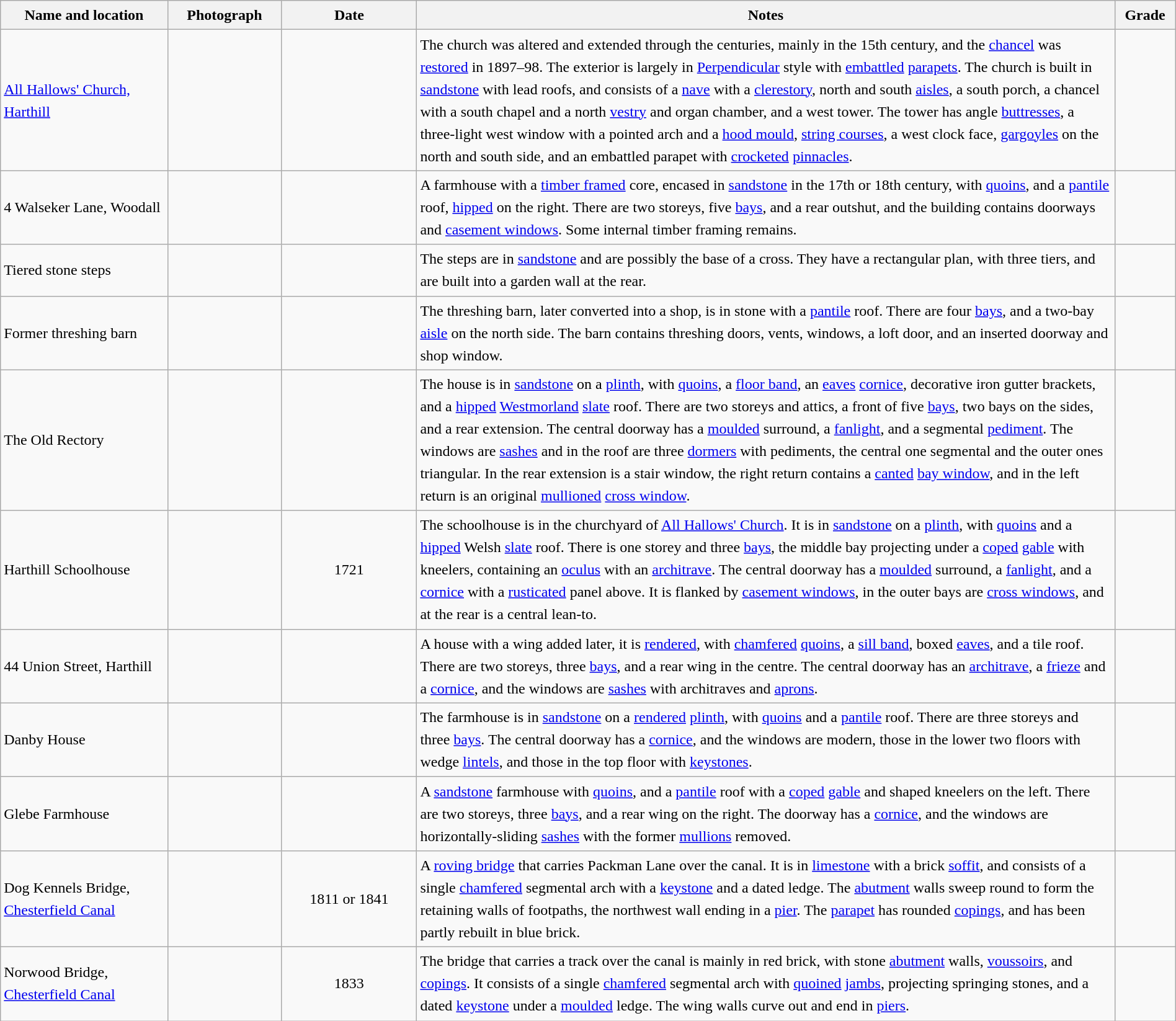<table class="wikitable sortable plainrowheaders" style="width:100%; border:0; text-align:left; line-height:150%;">
<tr>
<th scope="col"  style="width:150px">Name and location</th>
<th scope="col"  style="width:100px" class="unsortable">Photograph</th>
<th scope="col"  style="width:120px">Date</th>
<th scope="col"  style="width:650px" class="unsortable">Notes</th>
<th scope="col"  style="width:50px">Grade</th>
</tr>
<tr>
<td><a href='#'>All Hallows' Church, Harthill</a><br><small></small></td>
<td></td>
<td align="center"></td>
<td>The church was altered and extended through the centuries, mainly in the 15th century, and the <a href='#'>chancel</a> was <a href='#'>restored</a> in 1897–98.  The exterior is largely in <a href='#'>Perpendicular</a> style with <a href='#'>embattled</a> <a href='#'>parapets</a>.  The church is built in <a href='#'>sandstone</a> with lead roofs, and consists of a <a href='#'>nave</a> with a <a href='#'>clerestory</a>, north and south <a href='#'>aisles</a>, a south porch, a chancel with a south chapel and a north <a href='#'>vestry</a> and organ chamber, and a west tower.  The tower has angle <a href='#'>buttresses</a>, a three-light west window with a pointed arch and a <a href='#'>hood mould</a>, <a href='#'>string courses</a>, a west clock face, <a href='#'>gargoyles</a> on the north and south side, and an embattled parapet with <a href='#'>crocketed</a> <a href='#'>pinnacles</a>.</td>
<td align="center" ></td>
</tr>
<tr>
<td>4 Walseker Lane, Woodall<br><small></small></td>
<td></td>
<td align="center"></td>
<td>A farmhouse with a <a href='#'>timber framed</a> core, encased in <a href='#'>sandstone</a> in the 17th or 18th century, with <a href='#'>quoins</a>, and a <a href='#'>pantile</a> roof, <a href='#'>hipped</a> on the right.  There are two storeys, five <a href='#'>bays</a>, and a rear outshut, and the building contains doorways and <a href='#'>casement windows</a>.  Some internal timber framing remains.</td>
<td align="center" ></td>
</tr>
<tr>
<td>Tiered stone steps<br><small></small></td>
<td></td>
<td align="center"></td>
<td>The steps are in <a href='#'>sandstone</a> and are possibly the base of a cross.  They have a rectangular plan, with three tiers, and are built into a garden wall at the rear.</td>
<td align="center" ></td>
</tr>
<tr>
<td>Former threshing barn<br><small></small></td>
<td></td>
<td align="center"></td>
<td>The threshing barn, later converted into a shop, is in stone with a <a href='#'>pantile</a> roof.  There are four <a href='#'>bays</a>, and a two-bay <a href='#'>aisle</a> on the north side.  The barn contains threshing doors, vents, windows, a loft door, and an inserted doorway and shop window.</td>
<td align="center" ></td>
</tr>
<tr>
<td>The Old Rectory<br><small></small></td>
<td></td>
<td align="center"></td>
<td>The house is in <a href='#'>sandstone</a> on a <a href='#'>plinth</a>, with <a href='#'>quoins</a>, a <a href='#'>floor band</a>, an <a href='#'>eaves</a> <a href='#'>cornice</a>, decorative iron gutter brackets, and a <a href='#'>hipped</a> <a href='#'>Westmorland</a> <a href='#'>slate</a> roof.  There are two storeys and attics, a front of five <a href='#'>bays</a>, two bays on the sides, and a rear extension.  The central doorway has a <a href='#'>moulded</a> surround, a <a href='#'>fanlight</a>, and a segmental <a href='#'>pediment</a>.  The windows are <a href='#'>sashes</a> and in the roof are three <a href='#'>dormers</a> with pediments, the central one segmental and the outer ones triangular.  In the rear extension is a stair window, the right return contains a <a href='#'>canted</a> <a href='#'>bay window</a>, and in the left return is an original <a href='#'>mullioned</a> <a href='#'>cross window</a>.</td>
<td align="center" ></td>
</tr>
<tr>
<td>Harthill Schoolhouse<br><small></small></td>
<td></td>
<td align="center">1721</td>
<td>The schoolhouse is in the churchyard of <a href='#'>All Hallows' Church</a>.  It is in <a href='#'>sandstone</a> on a <a href='#'>plinth</a>, with <a href='#'>quoins</a> and a <a href='#'>hipped</a> Welsh <a href='#'>slate</a> roof.  There is one storey and three <a href='#'>bays</a>, the middle bay projecting under a <a href='#'>coped</a> <a href='#'>gable</a> with kneelers, containing an <a href='#'>oculus</a> with an <a href='#'>architrave</a>. The central doorway has a <a href='#'>moulded</a> surround, a <a href='#'>fanlight</a>, and a <a href='#'>cornice</a> with a <a href='#'>rusticated</a> panel above.  It is flanked by <a href='#'>casement windows</a>, in the outer bays are <a href='#'>cross windows</a>, and at the rear is a central lean-to.</td>
<td align="center" ></td>
</tr>
<tr>
<td>44 Union Street, Harthill<br><small></small></td>
<td></td>
<td align="center"></td>
<td>A house with a wing added later, it is <a href='#'>rendered</a>, with <a href='#'>chamfered</a> <a href='#'>quoins</a>, a <a href='#'>sill band</a>, boxed <a href='#'>eaves</a>, and a tile roof.  There are two storeys, three <a href='#'>bays</a>, and a rear wing in the centre.  The central doorway has an <a href='#'>architrave</a>, a <a href='#'>frieze</a> and a <a href='#'>cornice</a>, and the windows are <a href='#'>sashes</a> with architraves and <a href='#'>aprons</a>.</td>
<td align="center" ></td>
</tr>
<tr>
<td>Danby House<br><small></small></td>
<td></td>
<td align="center"></td>
<td>The farmhouse is in <a href='#'>sandstone</a> on a <a href='#'>rendered</a> <a href='#'>plinth</a>, with <a href='#'>quoins</a> and a <a href='#'>pantile</a> roof.  There are three storeys and three <a href='#'>bays</a>.  The central doorway has a <a href='#'>cornice</a>, and the windows are modern, those in the lower two floors with wedge <a href='#'>lintels</a>, and those in the top floor with <a href='#'>keystones</a>.</td>
<td align="center" ></td>
</tr>
<tr>
<td>Glebe Farmhouse<br><small></small></td>
<td></td>
<td align="center"></td>
<td>A <a href='#'>sandstone</a> farmhouse with <a href='#'>quoins</a>, and a <a href='#'>pantile</a> roof with a <a href='#'>coped</a> <a href='#'>gable</a> and shaped kneelers on the left.  There are two storeys, three <a href='#'>bays</a>, and a rear wing on the right.  The doorway has a <a href='#'>cornice</a>, and the windows are horizontally-sliding <a href='#'>sashes</a> with the former <a href='#'>mullions</a> removed.</td>
<td align="center" ></td>
</tr>
<tr>
<td>Dog Kennels Bridge,<br><a href='#'>Chesterfield Canal</a><br><small></small></td>
<td></td>
<td align="center">1811 or 1841</td>
<td>A <a href='#'>roving bridge</a> that carries Packman Lane over the canal.  It is in <a href='#'>limestone</a> with a brick <a href='#'>soffit</a>, and consists of a single <a href='#'>chamfered</a> segmental arch with a <a href='#'>keystone</a> and a dated ledge.  The <a href='#'>abutment</a> walls sweep round to form the retaining walls of footpaths, the northwest wall ending in a <a href='#'>pier</a>.  The <a href='#'>parapet</a> has rounded <a href='#'>copings</a>, and has been partly rebuilt in blue brick.</td>
<td align="center" ></td>
</tr>
<tr>
<td>Norwood Bridge,<br><a href='#'>Chesterfield Canal</a><br><small></small></td>
<td></td>
<td align="center">1833</td>
<td>The bridge that carries a track over the canal is mainly in red brick, with stone <a href='#'>abutment</a> walls, <a href='#'>voussoirs</a>, and <a href='#'>copings</a>.  It consists of a single <a href='#'>chamfered</a> segmental arch with <a href='#'>quoined</a> <a href='#'>jambs</a>, projecting springing stones, and a dated <a href='#'>keystone</a> under a <a href='#'>moulded</a> ledge.  The wing walls curve out and end in <a href='#'>piers</a>.</td>
<td align="center" ></td>
</tr>
<tr>
</tr>
</table>
